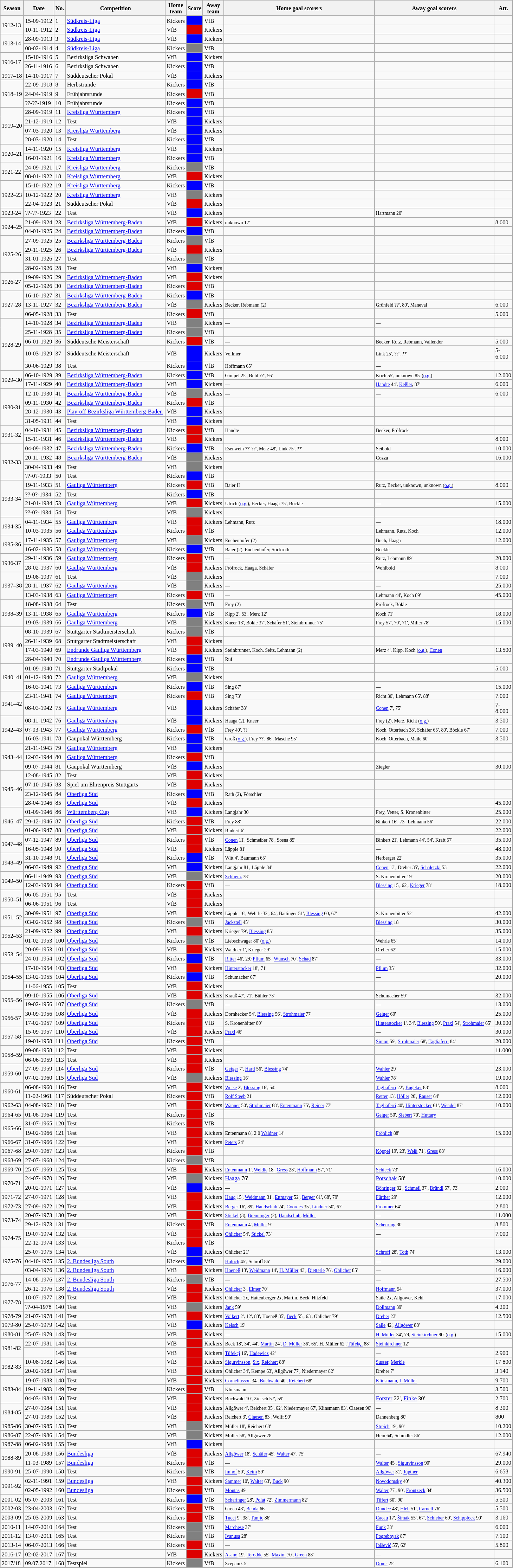<table class="wikitable" style="width:77%; margin:0 left; font-size: 11px">
<tr>
<th>Season</th>
<th>Date</th>
<th>No.</th>
<th>Competition</th>
<th width="2">Home team</th>
<th width="2">Score</th>
<th width="2">Away team</th>
<th>Home goal scorers</th>
<th>Away goal scorers</th>
<th width="2">Att.</th>
</tr>
<tr>
<td rowspan=2>1912-13</td>
<td>15-09-1912</td>
<td>1</td>
<td><a href='#'>Südkreis-Liga</a></td>
<td>Kickers</td>
<td bgcolor=0000FF></td>
<td>VfB</td>
<td></td>
<td></td>
<td></td>
</tr>
<tr>
<td>10-11-1912</td>
<td>2</td>
<td><a href='#'>Südkreis-Liga</a></td>
<td>VfB</td>
<td bgcolor=DD0000></td>
<td>Kickers</td>
<td></td>
<td></td>
<td></td>
</tr>
<tr>
<td rowspan=2>1913-14</td>
<td>28-09-1913</td>
<td>3</td>
<td><a href='#'>Südkreis-Liga</a></td>
<td>VfB</td>
<td bgcolor=0000FF></td>
<td>Kickers</td>
<td></td>
<td></td>
<td></td>
</tr>
<tr>
<td>08-02-1914</td>
<td>4</td>
<td><a href='#'>Südkreis-Liga</a></td>
<td>Kickers</td>
<td bgcolor=808080></td>
<td>VfB</td>
<td></td>
<td></td>
<td></td>
</tr>
<tr>
<td rowspan=2>1916-17</td>
<td>15-10-1916</td>
<td>5</td>
<td>Bezirksliga Schwaben</td>
<td>VfB</td>
<td bgcolor=0000FF></td>
<td>Kickers</td>
<td></td>
<td></td>
<td></td>
</tr>
<tr>
<td>26-11-1916</td>
<td>6</td>
<td>Bezirksliga Schwaben</td>
<td>Kickers</td>
<td bgcolor=0000FF></td>
<td>VfB</td>
<td></td>
<td></td>
<td></td>
</tr>
<tr>
<td>1917–18</td>
<td>14-10-1917</td>
<td>7</td>
<td>Süddeutscher Pokal</td>
<td>VfB</td>
<td bgcolor=0000FF></td>
<td>Kickers</td>
<td></td>
<td></td>
<td></td>
</tr>
<tr>
<td rowspan=3>1918–19</td>
<td>22-09-1918</td>
<td>8</td>
<td>Herbstrunde</td>
<td>Kickers</td>
<td bgcolor=0000FF></td>
<td>VfB</td>
<td></td>
<td></td>
<td></td>
</tr>
<tr>
<td>24-04-1919</td>
<td>9</td>
<td>Frühjahrsrunde</td>
<td>Kickers</td>
<td bgcolor=DD0000></td>
<td>VfB</td>
<td></td>
<td></td>
<td></td>
</tr>
<tr>
<td>??-??-1919</td>
<td>10</td>
<td>Frühjahrsrunde</td>
<td>Kickers</td>
<td bgcolor=0000FF></td>
<td>VfB</td>
<td></td>
<td></td>
<td></td>
</tr>
<tr>
<td rowspan=4>1919–20</td>
<td>28-09-1919</td>
<td>11</td>
<td><a href='#'>Kreisliga Württemberg</a></td>
<td>Kickers</td>
<td bgcolor=0000FF></td>
<td>VfB</td>
<td></td>
<td></td>
<td></td>
</tr>
<tr>
<td>21-12-1919</td>
<td>12</td>
<td>Test</td>
<td>VfB</td>
<td bgcolor=0000FF></td>
<td>Kickers</td>
<td></td>
<td></td>
<td></td>
</tr>
<tr>
<td>07-03-1920</td>
<td>13</td>
<td><a href='#'>Kreisliga Württemberg</a></td>
<td>VfB</td>
<td bgcolor=0000FF></td>
<td>Kickers</td>
<td></td>
<td></td>
<td></td>
</tr>
<tr>
<td>28-03-1920</td>
<td>14</td>
<td>Test</td>
<td>Kickers</td>
<td bgcolor=0000FF></td>
<td>VfB</td>
<td></td>
<td></td>
<td></td>
</tr>
<tr>
<td rowspan=2>1920–21</td>
<td>14-11-1920</td>
<td>15</td>
<td><a href='#'>Kreisliga Württemberg</a></td>
<td>VfB</td>
<td bgcolor=0000FF></td>
<td>Kickers</td>
<td></td>
<td></td>
<td></td>
</tr>
<tr>
<td>16-01-1921</td>
<td>16</td>
<td><a href='#'>Kreisliga Württemberg</a></td>
<td>Kickers</td>
<td bgcolor=0000FF></td>
<td>VfB</td>
<td></td>
<td></td>
<td></td>
</tr>
<tr>
<td rowspan=2>1921-22</td>
<td>24-09-1921</td>
<td>17</td>
<td><a href='#'>Kreisliga Württemberg</a></td>
<td>Kickers</td>
<td bgcolor=808080></td>
<td>VfB</td>
<td></td>
<td></td>
<td></td>
</tr>
<tr>
<td>08-01-1922</td>
<td>18</td>
<td><a href='#'>Kreisliga Württemberg</a></td>
<td>VfB</td>
<td bgcolor=DD0000></td>
<td>Kickers</td>
<td></td>
<td></td>
<td></td>
</tr>
<tr>
<td rowspan=3>1922–23</td>
<td>15-10-1922</td>
<td>19</td>
<td><a href='#'>Kreisliga Württemberg</a></td>
<td>Kickers</td>
<td bgcolor=0000FF></td>
<td>VfB</td>
<td></td>
<td></td>
<td></td>
</tr>
<tr>
<td>10-12-1922</td>
<td>20</td>
<td><a href='#'>Kreisliga Württemberg</a></td>
<td>VfB</td>
<td bgcolor=808080></td>
<td>Kickers</td>
<td></td>
<td></td>
<td></td>
</tr>
<tr>
<td>22-04-1923</td>
<td>21</td>
<td>Süddeutscher Pokal</td>
<td>VfB</td>
<td bgcolor=DD0000></td>
<td>Kickers</td>
<td></td>
<td></td>
<td></td>
</tr>
<tr>
<td>1923-24</td>
<td>??-??-1923</td>
<td>22</td>
<td>Test</td>
<td>VfB</td>
<td bgcolor=0000FF></td>
<td>Kickers</td>
<td></td>
<td><small>Hartmann 20'</small></td>
<td></td>
</tr>
<tr>
<td rowspan=2>1924–25</td>
<td>21-09-1924</td>
<td>23</td>
<td><a href='#'>Bezirksliga Württemberg-Baden</a></td>
<td>VfB</td>
<td bgcolor=DD0000></td>
<td>Kickers</td>
<td><small>unknown 17'</small></td>
<td></td>
<td>8.000</td>
</tr>
<tr>
<td>04-01-1925</td>
<td>24</td>
<td><a href='#'>Bezirksliga Württemberg-Baden</a></td>
<td>Kickers</td>
<td bgcolor=0000FF></td>
<td>VfB</td>
<td></td>
<td></td>
<td></td>
</tr>
<tr>
<td rowspan=4>1925-26</td>
<td>27-09-1925</td>
<td>25</td>
<td><a href='#'>Bezirksliga Württemberg-Baden</a></td>
<td>Kickers</td>
<td bgcolor=808080></td>
<td>VfB</td>
<td></td>
<td></td>
<td></td>
</tr>
<tr>
<td>29-11-1925</td>
<td>26</td>
<td><a href='#'>Bezirksliga Württemberg-Baden</a></td>
<td>VfB</td>
<td bgcolor=DD0000></td>
<td>Kickers</td>
<td></td>
<td></td>
<td></td>
</tr>
<tr>
<td>31-01-1926</td>
<td>27</td>
<td>Test</td>
<td>Kickers</td>
<td bgcolor=808080></td>
<td>VfB</td>
<td></td>
<td></td>
<td></td>
</tr>
<tr>
<td>28-02-1926</td>
<td>28</td>
<td>Test</td>
<td>VfB</td>
<td bgcolor=0000FF></td>
<td>Kickers</td>
<td></td>
<td></td>
<td></td>
</tr>
<tr>
<td rowspan=2>1926-27</td>
<td>19-09-1926</td>
<td>29</td>
<td><a href='#'>Bezirksliga Württemberg-Baden</a></td>
<td>VfB</td>
<td bgcolor=DD0000></td>
<td>Kickers</td>
<td></td>
<td></td>
<td></td>
</tr>
<tr>
<td>05-12-1926</td>
<td>30</td>
<td><a href='#'>Bezirksliga Württemberg-Baden</a></td>
<td>Kickers</td>
<td bgcolor=DD0000></td>
<td>VfB</td>
<td></td>
<td></td>
<td></td>
</tr>
<tr>
<td rowspan=3>1927-28</td>
<td>16-10-1927</td>
<td>31</td>
<td><a href='#'>Bezirksliga Württemberg-Baden</a></td>
<td>Kickers</td>
<td bgcolor=0000FF></td>
<td>VfB</td>
<td></td>
<td></td>
<td></td>
</tr>
<tr>
<td>13-11-1927</td>
<td>32</td>
<td><a href='#'>Bezirksliga Württemberg-Baden</a></td>
<td>VfB</td>
<td bgcolor=808080></td>
<td>Kickers</td>
<td><small>Becker, Rebmann (2)</small></td>
<td><small>Grünfeld ??', 80', Maneval</small></td>
<td>6.000</td>
</tr>
<tr>
<td>06-05-1928</td>
<td>33</td>
<td>Test</td>
<td>Kickers</td>
<td bgcolor=DD0000></td>
<td>VfB</td>
<td></td>
<td></td>
<td>5.000</td>
</tr>
<tr>
<td rowspan=5>1928-29</td>
<td>14-10-1928</td>
<td>34</td>
<td><a href='#'>Bezirksliga Württemberg-Baden</a></td>
<td>VfB</td>
<td bgcolor=808080></td>
<td>Kickers</td>
<td><small>—</small></td>
<td><small>—</small></td>
<td></td>
</tr>
<tr>
<td>25-11-1928</td>
<td>35</td>
<td><a href='#'>Bezirksliga Württemberg-Baden</a></td>
<td>Kickers</td>
<td bgcolor=808080></td>
<td>VfB</td>
<td></td>
<td></td>
<td></td>
</tr>
<tr>
<td>06-01-1929</td>
<td>36</td>
<td>Süddeutsche Meisterschaft</td>
<td>Kickers</td>
<td bgcolor=DD0000></td>
<td>VfB</td>
<td><small>—</small></td>
<td><small>Becker, Rutz, Rebmann, Vallendor</small></td>
<td>5.000</td>
</tr>
<tr>
<td>10-03-1929</td>
<td>37</td>
<td>Süddeutsche Meisterschaft</td>
<td>VfB</td>
<td bgcolor=0000FF></td>
<td>Kickers</td>
<td><small>Vollmer</small></td>
<td><small>Link 25', ??', ??'</small></td>
<td>5-6.000</td>
</tr>
<tr>
<td>30-06-1929</td>
<td>38</td>
<td>Test</td>
<td>Kickers</td>
<td bgcolor=0000FF></td>
<td>VfB</td>
<td><small>Hoffmann 65'</small></td>
<td><small>—</small></td>
<td></td>
</tr>
<tr>
<td rowspan=2>1929–30</td>
<td>06-10-1929</td>
<td>39</td>
<td><a href='#'>Bezirksliga Württemberg-Baden</a></td>
<td>Kickers</td>
<td bgcolor=0000FF></td>
<td>VfB</td>
<td><small>Gimpel 25', Buhl ??', 56'</small></td>
<td><small>Koch 55', unknown 85' (<a href='#'>o.g.</a>)</small></td>
<td>12.000</td>
</tr>
<tr>
<td>17-11-1929</td>
<td>40</td>
<td><a href='#'>Bezirksliga Württemberg-Baden</a></td>
<td>VfB</td>
<td bgcolor=0000FF></td>
<td>Kickers</td>
<td><small>—</small></td>
<td><small><a href='#'>Handte</a> 44', <a href='#'>Keßler</a>, 87'</small></td>
<td>6.000</td>
</tr>
<tr>
<td rowspan=4>1930-31</td>
<td>12-10-1930</td>
<td>41</td>
<td><a href='#'>Bezirksliga Württemberg-Baden</a></td>
<td>VfB</td>
<td bgcolor=808080></td>
<td>Kickers</td>
<td><small>—</small></td>
<td><small>—</small></td>
<td>6.000</td>
</tr>
<tr>
<td>09-11-1930</td>
<td>42</td>
<td><a href='#'>Bezirksliga Württemberg-Baden</a></td>
<td>Kickers</td>
<td bgcolor=DD0000></td>
<td>VfB</td>
<td></td>
<td></td>
<td></td>
</tr>
<tr>
<td>28-12-1930</td>
<td>43</td>
<td><a href='#'>Play-off Bezirksliga Württemberg-Baden</a></td>
<td>VfB</td>
<td bgcolor=0000FF></td>
<td>Kickers</td>
<td></td>
<td></td>
<td></td>
</tr>
<tr>
<td>31-05-1931</td>
<td>44</td>
<td>Test</td>
<td>VfB</td>
<td bgcolor=0000FF></td>
<td>Kickers</td>
<td></td>
<td></td>
<td></td>
</tr>
<tr>
<td rowspan=2>1931-32</td>
<td>04-10-1931</td>
<td>45</td>
<td><a href='#'>Bezirksliga Württemberg-Baden</a></td>
<td>Kickers</td>
<td bgcolor=DD0000></td>
<td>VfB</td>
<td><small>Handte</small></td>
<td><small>Becker, Pröfrock</small></td>
<td></td>
</tr>
<tr>
<td>15-11-1931</td>
<td>46</td>
<td><a href='#'>Bezirksliga Württemberg-Baden</a></td>
<td>VfB</td>
<td bgcolor=DD0000></td>
<td>Kickers</td>
<td></td>
<td></td>
<td>8.000</td>
</tr>
<tr>
<td rowspan=4>1932-33</td>
<td>04-09-1932</td>
<td>47</td>
<td><a href='#'>Bezirksliga Württemberg-Baden</a></td>
<td>Kickers</td>
<td bgcolor=0000FF></td>
<td>VfB</td>
<td><small>Esenwein ??' ??', Merz 48', Link 75', ??'</small></td>
<td><small>Seibold</small></td>
<td>10.000</td>
</tr>
<tr>
<td>20-11-1932</td>
<td>48</td>
<td><a href='#'>Bezirksliga Württemberg-Baden</a></td>
<td>VfB</td>
<td bgcolor=808080></td>
<td>Kickers</td>
<td></td>
<td><small>Cozza</small></td>
<td>16.000</td>
</tr>
<tr>
<td>30-04-1933</td>
<td>49</td>
<td>Test</td>
<td>VfB</td>
<td bgcolor=808080></td>
<td>Kickers</td>
<td></td>
<td></td>
<td></td>
</tr>
<tr>
<td>??-0?-1933</td>
<td>50</td>
<td>Test</td>
<td>Kickers</td>
<td bgcolor=0000FF></td>
<td>VfB</td>
<td></td>
<td></td>
<td></td>
</tr>
<tr>
<td rowspan=4>1933-34</td>
<td>19-11-1933</td>
<td>51</td>
<td><a href='#'>Gauliga Württemberg</a></td>
<td>Kickers</td>
<td bgcolor=DD0000></td>
<td>VfB</td>
<td><small>Baier II</small></td>
<td><small>Rutz, Becker, unknown, unknown (<a href='#'>o.g.</a>)</small></td>
<td>8.000</td>
</tr>
<tr>
<td>??-0?-1934</td>
<td>52</td>
<td>Test</td>
<td>Kickers</td>
<td bgcolor=0000FF></td>
<td>VfB</td>
<td></td>
<td></td>
<td></td>
</tr>
<tr>
<td>21-01-1934</td>
<td>53</td>
<td><a href='#'>Gauliga Württemberg</a></td>
<td>VfB</td>
<td bgcolor=DD0000></td>
<td>Kickers</td>
<td><small>Ulrich (<a href='#'>o.g.</a>), Becker, Haaga 75', Böckle</small></td>
<td><small>—</small></td>
<td>15.000</td>
</tr>
<tr>
<td>??-0?-1934</td>
<td>54</td>
<td>Test</td>
<td>VfB</td>
<td bgcolor=808080></td>
<td>Kickers</td>
<td></td>
<td></td>
<td></td>
</tr>
<tr>
<td rowspan=2>1934-35</td>
<td>04-11-1934</td>
<td>55</td>
<td><a href='#'>Gauliga Württemberg</a></td>
<td>VfB</td>
<td bgcolor=DD0000></td>
<td>Kickers</td>
<td><small>Lehmann, Rutz</small></td>
<td><small>—</small></td>
<td>18.000</td>
</tr>
<tr>
<td>10-03-1935</td>
<td>56</td>
<td><a href='#'>Gauliga Württemberg</a></td>
<td>Kickers</td>
<td bgcolor=DD0000></td>
<td>VfB</td>
<td></td>
<td><small>Lehmann, Rutz, Koch</small></td>
<td>12.000</td>
</tr>
<tr>
<td rowspan=2>1935-36</td>
<td>17-11-1935</td>
<td>57</td>
<td><a href='#'>Gauliga Württemberg</a></td>
<td>VfB</td>
<td bgcolor=808080></td>
<td>Kickers</td>
<td><small>Euchenhofer (2)</small></td>
<td><small>Buch, Haaga</small></td>
<td>12.000</td>
</tr>
<tr>
<td>16-02-1936</td>
<td>58</td>
<td><a href='#'>Gauliga Württemberg</a></td>
<td>Kickers</td>
<td bgcolor=0000FF></td>
<td>VfB</td>
<td><small>Baier (2), Euchenhofer, Stickroth</small></td>
<td><small>Böckle</small></td>
<td></td>
</tr>
<tr>
<td rowspan=2>1936-37</td>
<td>29-11-1936</td>
<td>59</td>
<td><a href='#'>Gauliga Württemberg</a></td>
<td>Kickers</td>
<td bgcolor=DD0000></td>
<td>VfB</td>
<td><small>—</small></td>
<td><small>Rutz, Lehmann 89'</small></td>
<td>20.000</td>
</tr>
<tr>
<td>28-02-1937</td>
<td>60</td>
<td><a href='#'>Gauliga Württemberg</a></td>
<td>VfB</td>
<td bgcolor=DD0000></td>
<td>Kickers</td>
<td><small>Pröfrock, Haaga, Schäfer</small></td>
<td><small>Wohlbold</small></td>
<td>8.000</td>
</tr>
<tr>
<td rowspan=3>1937–38</td>
<td>19-08-1937</td>
<td>61</td>
<td>Test</td>
<td>VfB</td>
<td bgcolor=808080></td>
<td>Kickers</td>
<td></td>
<td></td>
<td>7.000</td>
</tr>
<tr>
<td>28-11-1937</td>
<td>62</td>
<td><a href='#'>Gauliga Württemberg</a></td>
<td>VfB</td>
<td bgcolor=808080></td>
<td>Kickers</td>
<td><small>—</small></td>
<td><small>—</small></td>
<td>25.000</td>
</tr>
<tr>
<td>13-03-1938</td>
<td>63</td>
<td><a href='#'>Gauliga Württemberg</a></td>
<td>Kickers</td>
<td bgcolor=DD0000></td>
<td>VfB</td>
<td><small>—</small></td>
<td><small>Lehmann 44', Koch 89'</small></td>
<td>45.000</td>
</tr>
<tr>
<td rowspan=3>1938–39</td>
<td>18-08-1938</td>
<td>64</td>
<td>Test</td>
<td>Kickers</td>
<td bgcolor=808080></td>
<td>VfB</td>
<td><small>Frey (2)</small></td>
<td><small>Pröfrock, Bökle</small></td>
<td></td>
</tr>
<tr>
<td>13-11-1938</td>
<td>65</td>
<td><a href='#'>Gauliga Württemberg</a></td>
<td>Kickers</td>
<td bgcolor=0000FF></td>
<td>VfB</td>
<td><small> Kipp 2', 53', Merz 12'</small></td>
<td><small>Koch 71'</small></td>
<td>18.000</td>
</tr>
<tr>
<td>19-03-1939</td>
<td>66</td>
<td><a href='#'>Gauliga Württemberg</a></td>
<td>VfB</td>
<td bgcolor=808080></td>
<td>Kickers</td>
<td><small>Kneer 13', Bökle 37', Schäfer 51', Steinbrunner 75'</small></td>
<td><small>Frey 57', 70', 71', Miller 78'</small></td>
<td>15.000</td>
</tr>
<tr>
<td rowspan=4>1939–40</td>
<td>08-10-1939</td>
<td>67</td>
<td>Stuttgarter Stadtmeisterschaft</td>
<td>Kickers</td>
<td bgcolor=808080></td>
<td>VfB</td>
<td></td>
<td></td>
<td></td>
</tr>
<tr>
<td>26-11-1939</td>
<td>68</td>
<td>Stuttgarter Stadtmeisterschaft</td>
<td>VfB</td>
<td bgcolor=DD0000></td>
<td>Kickers</td>
<td></td>
<td></td>
<td></td>
</tr>
<tr>
<td>17-03-1940</td>
<td>69</td>
<td><a href='#'>Endrunde Gauliga Württemberg</a></td>
<td>VfB</td>
<td bgcolor=DD0000></td>
<td>Kickers</td>
<td><small>Steinbrunner, Koch, Seitz, Lehmann (2)</small></td>
<td><small>Merz 4', Kipp, Koch (<a href='#'>o.g.</a>), <a href='#'>Conen</a></small></td>
<td>13.500</td>
</tr>
<tr>
<td>28-04-1940</td>
<td>70</td>
<td><a href='#'>Endrunde Gauliga Württemberg</a></td>
<td>Kickers</td>
<td bgcolor=0000FF></td>
<td>VfB</td>
<td><small>Ruf</small></td>
<td></td>
<td></td>
</tr>
<tr>
<td rowspan=3>1940–41</td>
<td>01-09-1940</td>
<td>71</td>
<td>Stuttgarter Stadtpokal</td>
<td>Kickers</td>
<td bgcolor=0000FF></td>
<td>VfB</td>
<td></td>
<td></td>
<td>5.000</td>
</tr>
<tr>
<td>01-12-1940</td>
<td>72</td>
<td><a href='#'>Gauliga Württemberg</a></td>
<td>VfB</td>
<td bgcolor=808080></td>
<td>Kickers</td>
<td></td>
<td></td>
<td></td>
</tr>
<tr>
<td>16-03-1941</td>
<td>73</td>
<td><a href='#'>Gauliga Württemberg</a></td>
<td>Kickers</td>
<td bgcolor=0000FF></td>
<td>VfB</td>
<td><small>Sing 87'</small></td>
<td><small>—</small></td>
<td>15.000</td>
</tr>
<tr>
<td rowspan=2>1941–42</td>
<td>23-11-1941</td>
<td>74</td>
<td><a href='#'>Gauliga Württemberg</a></td>
<td>Kickers</td>
<td bgcolor=DD0000></td>
<td>VfB</td>
<td><small>Sing 73'</small></td>
<td><small>Richt 30', Lehmann 65', 88'</small></td>
<td>7.000</td>
</tr>
<tr>
<td>08-03-1942</td>
<td>75</td>
<td><a href='#'>Gauliga Württemberg</a></td>
<td>VfB</td>
<td bgcolor=0000FF></td>
<td>Kickers</td>
<td><small>Schäfer 38'</small></td>
<td><small><a href='#'>Conen</a> 7', 75'</small></td>
<td>7-8.000</td>
</tr>
<tr>
<td rowspan=3>1942–43</td>
<td>08-11-1942</td>
<td>76</td>
<td><a href='#'>Gauliga Württemberg</a></td>
<td>VfB</td>
<td bgcolor=0000FF></td>
<td>Kickers</td>
<td><small>Haaga (2), Kneer</small></td>
<td><small>Frey (2), Merz, Richt (<a href='#'>o.g.</a>)</small></td>
<td>3.500</td>
</tr>
<tr>
<td>0?-03-1943</td>
<td>77</td>
<td><a href='#'>Gauliga Württemberg</a></td>
<td>Kickers</td>
<td bgcolor=DD0000></td>
<td>VfB</td>
<td><small>Frey 40', ??'</small></td>
<td><small>Koch, Otterbach 38', Schäfer 65', 80', Böckle 67'</small></td>
<td>7.000</td>
</tr>
<tr>
<td>16-03-1941</td>
<td>78</td>
<td>Gaupokal Württemberg</td>
<td>Kickers</td>
<td bgcolor=0000FF></td>
<td>VfB</td>
<td><small>Groß (<a href='#'>o.g.</a>), Frey ??', 86', Masche 95'</small></td>
<td><small>Koch, Otterbach, Maile 60'</small></td>
<td>3.500</td>
</tr>
<tr>
<td rowspan=3>1943–44</td>
<td>21-11-1943</td>
<td>79</td>
<td><a href='#'>Gauliga Württemberg</a></td>
<td>VfB</td>
<td bgcolor=0000FF></td>
<td>Kickers</td>
<td></td>
<td></td>
<td></td>
</tr>
<tr>
<td>12-03-1944</td>
<td>80</td>
<td><a href='#'>Gauliga Württemberg</a></td>
<td>Kickers</td>
<td bgcolor=DD0000></td>
<td>VfB</td>
<td></td>
<td></td>
<td></td>
</tr>
<tr>
<td>09-07-1944</td>
<td>81</td>
<td>Gaupokal Württemberg</td>
<td>VfB</td>
<td bgcolor=0000FF></td>
<td>Kickers</td>
<td></td>
<td><small>Ziegler</small></td>
<td>30.000</td>
</tr>
<tr>
<td rowspan=4>1945–46</td>
<td>12-08-1945</td>
<td>82</td>
<td>Test</td>
<td>VfB</td>
<td bgcolor=DD0000></td>
<td>Kickers</td>
<td></td>
<td></td>
<td></td>
</tr>
<tr>
<td>07-10-1945</td>
<td>83</td>
<td>Spiel um Ehrenpreis Stuttgarts</td>
<td>VfB</td>
<td bgcolor=DD0000></td>
<td>Kickers</td>
<td></td>
<td></td>
<td></td>
</tr>
<tr>
<td>23-12-1945</td>
<td>84</td>
<td><a href='#'>Oberliga Süd</a></td>
<td>Kickers</td>
<td bgcolor=0000FF></td>
<td>VfB</td>
<td><small>Rath (2), Förschler</small></td>
<td></td>
<td></td>
</tr>
<tr>
<td>28-04-1946</td>
<td>85</td>
<td><a href='#'>Oberliga Süd</a></td>
<td>VfB</td>
<td bgcolor=DD0000></td>
<td>Kickers</td>
<td></td>
<td></td>
<td>45.000</td>
</tr>
<tr>
<td rowspan=3>1946–47</td>
<td>01-09-1946</td>
<td>86</td>
<td><a href='#'>Württemberg Cup</a></td>
<td>VfB</td>
<td bgcolor=0000FF></td>
<td>Kickers</td>
<td><small>Langjahr 30'</small></td>
<td><small>Frey, Vetter, S. Kronenbitter</small></td>
<td>25.000</td>
</tr>
<tr>
<td>29-12-1946</td>
<td>87</td>
<td><a href='#'>Oberliga Süd</a></td>
<td>Kickers</td>
<td bgcolor=DD0000></td>
<td>VfB</td>
<td><small>Frey 88'</small></td>
<td><small>Binkert 16', 73', Lehmann 56'</small></td>
<td>22.000</td>
</tr>
<tr>
<td>01-06-1947</td>
<td>88</td>
<td><a href='#'>Oberliga Süd</a></td>
<td>VfB</td>
<td bgcolor=DD0000></td>
<td>Kickers</td>
<td><small>Binkert 6'</small></td>
<td><small>—</small></td>
<td>22.000</td>
</tr>
<tr>
<td rowspan=2>1947–48</td>
<td>07-12-1947</td>
<td>89</td>
<td><a href='#'>Oberliga Süd</a></td>
<td>Kickers</td>
<td bgcolor=DD0000></td>
<td>VfB</td>
<td><small><a href='#'>Conen</a> 11', Schmeißer 78', Sosna 85'</small></td>
<td><small>Binkert 21', Lehmann 44', 54', Kraft 57'</small></td>
<td>35.000</td>
</tr>
<tr>
<td>16-05-1948</td>
<td>90</td>
<td><a href='#'>Oberliga Süd</a></td>
<td>VfB</td>
<td bgcolor=DD0000></td>
<td>Kickers</td>
<td><small>Läpple 81'</small></td>
<td><small>—</small></td>
<td>48.000</td>
</tr>
<tr>
<td rowspan=2>1948–49</td>
<td>31-10-1948</td>
<td>91</td>
<td><a href='#'>Oberliga Süd</a></td>
<td>Kickers</td>
<td bgcolor=0000FF></td>
<td>VfB</td>
<td><small>Witt 4', Baumann 65'</small></td>
<td><small>Herberger 22'</small></td>
<td>35.000</td>
</tr>
<tr>
<td>06-03-1949</td>
<td>92</td>
<td><a href='#'>Oberliga Süd</a></td>
<td>VfB</td>
<td bgcolor=0000FF></td>
<td>Kickers</td>
<td><small>Langjahr 81', Läpple 84'</small></td>
<td><small><a href='#'>Conen</a> 13', Dreher 35', <a href='#'>Schaletzki</a> 53'</small></td>
<td>22.000</td>
</tr>
<tr>
<td rowspan=2>1949–50</td>
<td>06-11-1949</td>
<td>93</td>
<td><a href='#'>Oberliga Süd</a></td>
<td>VfB</td>
<td bgcolor=808080></td>
<td>Kickers</td>
<td><small><a href='#'>Schlienz</a> 78'</small></td>
<td><small>S. Kronenbitter 19'</small></td>
<td>20.000</td>
</tr>
<tr>
<td>12-03-1950</td>
<td>94</td>
<td><a href='#'>Oberliga Süd</a></td>
<td>Kickers</td>
<td bgcolor=DD0000></td>
<td>VfB</td>
<td><small>—</small></td>
<td><small><a href='#'>Blessing</a> 15', 62', <a href='#'>Krieger</a> 78'</small></td>
<td>18.000</td>
</tr>
<tr>
<td rowspan=2>1950–51</td>
<td>06-05-1951</td>
<td>95</td>
<td>Test</td>
<td>VfB</td>
<td bgcolor=DD0000></td>
<td>Kickers</td>
<td></td>
<td></td>
<td></td>
</tr>
<tr>
<td>06-06-1951</td>
<td>96</td>
<td>Test</td>
<td>VfB</td>
<td bgcolor=DD0000></td>
<td>Kickers</td>
<td></td>
<td></td>
<td></td>
</tr>
<tr>
<td rowspan=2>1951–52</td>
<td>30-09-1951</td>
<td>97</td>
<td><a href='#'>Oberliga Süd</a></td>
<td>VfB</td>
<td bgcolor=DD0000></td>
<td>Kickers</td>
<td><small>Läpple 16', Wehrle 32', 64', Baitinger 51', <a href='#'>Blessing</a> 60, 67'</small></td>
<td><small>S. Kronenbitter 52'</small></td>
<td>42.000</td>
</tr>
<tr>
<td>03-02-1952</td>
<td>98</td>
<td><a href='#'>Oberliga Süd</a></td>
<td>Kickers</td>
<td bgcolor=808080></td>
<td>VfB</td>
<td><small><a href='#'>Jackstell</a> 45'</small></td>
<td><small><a href='#'>Blessing</a> 18'</small></td>
<td>30.000</td>
</tr>
<tr>
<td rowspan=2>1952–53</td>
<td>21-09-1952</td>
<td>99</td>
<td><a href='#'>Oberliga Süd</a></td>
<td>VfB</td>
<td bgcolor=DD0000></td>
<td>Kickers</td>
<td><small>Krieger 79', <a href='#'>Blessing</a> 85'</small></td>
<td><small>—</small></td>
<td>35.000</td>
</tr>
<tr>
<td>01-02-1953</td>
<td>100</td>
<td><a href='#'>Oberliga Süd</a></td>
<td>Kickers</td>
<td bgcolor=808080></td>
<td>VfB</td>
<td><small>Liebschwager 80' (<a href='#'>o.g.</a>)</small></td>
<td><small>Wehrle 65'</small></td>
<td>14.000</td>
</tr>
<tr>
<td rowspan=2>1953–54</td>
<td>20-09-1953</td>
<td>101</td>
<td><a href='#'>Oberliga Süd</a></td>
<td>VfB</td>
<td bgcolor=DD0000></td>
<td>Kickers</td>
<td><small>Waldner 1', Krieger 29'</small></td>
<td><small>Dreher 62'</small></td>
<td>15.000</td>
</tr>
<tr>
<td>24-01-1954</td>
<td>102</td>
<td><a href='#'>Oberliga Süd</a></td>
<td>Kickers</td>
<td bgcolor=0000FF></td>
<td>VfB</td>
<td><small><a href='#'>Ritter</a> 46', 2:0 <a href='#'>Pflum</a> 65', <a href='#'>Wünsch</a> 70', <a href='#'>Schad</a> 87'</small></td>
<td><small>—</small></td>
<td>33.000</td>
</tr>
<tr>
<td rowspan=3>1954–55</td>
<td>17-10-1954</td>
<td>103</td>
<td><a href='#'>Oberliga Süd</a></td>
<td>VfB</td>
<td bgcolor=DD0000></td>
<td>Kickers</td>
<td><small><a href='#'>Hinterstocker</a> 18', 71' </small></td>
<td><small><a href='#'>Pflum</a> 35'</small></td>
<td>32.000</td>
</tr>
<tr>
<td>13-02-1955</td>
<td>104</td>
<td><a href='#'>Oberliga Süd</a></td>
<td>Kickers</td>
<td bgcolor=0000FF></td>
<td>VfB</td>
<td><small>Schumacher 67'</small></td>
<td><small>—</small></td>
<td>20.000</td>
</tr>
<tr>
<td>11-06-1955</td>
<td>105</td>
<td>Test</td>
<td>VfB</td>
<td bgcolor=DD0000></td>
<td>Kickers</td>
<td></td>
<td></td>
<td></td>
</tr>
<tr>
<td rowspan=2>1955–56</td>
<td>09-10-1955</td>
<td>106</td>
<td><a href='#'>Oberliga Süd</a></td>
<td>VfB</td>
<td bgcolor=DD0000></td>
<td>Kickers</td>
<td><small>Krauß 47', 71', Bühler 73'</small></td>
<td><small>Schumacher 59'</small></td>
<td>32.000</td>
</tr>
<tr>
<td>19-02-1956</td>
<td>107</td>
<td><a href='#'>Oberliga Süd</a></td>
<td>Kickers</td>
<td bgcolor=808080></td>
<td>VfB</td>
<td><small>—</small></td>
<td><small>—</small></td>
<td>13.000</td>
</tr>
<tr>
<td rowspan=2>1956-57</td>
<td>30-09-1956</td>
<td>108</td>
<td><a href='#'>Oberliga Süd</a></td>
<td>VfB</td>
<td bgcolor=DD0000></td>
<td>Kickers</td>
<td><small>Dornhecker 54', <a href='#'>Blessing</a> 56', <a href='#'>Strohmaier</a> 77'</small></td>
<td><small><a href='#'>Geiger</a> 60'</small></td>
<td>25.000</td>
</tr>
<tr>
<td>17-02-1957</td>
<td>109</td>
<td><a href='#'>Oberliga Süd</a></td>
<td>Kickers</td>
<td bgcolor=DD0000></td>
<td>VfB</td>
<td><small>S. Kronenbitter 80'</small></td>
<td><small><a href='#'>Hinterstocker</a> 1', 34', <a href='#'>Blessing</a> 50', <a href='#'>Praxl</a> 54', <a href='#'>Strohmaier</a> 65'</small></td>
<td>30.000</td>
</tr>
<tr>
<td rowspan=2>1957-58</td>
<td>15-09-1957</td>
<td>110</td>
<td><a href='#'>Oberliga Süd</a></td>
<td>VfB</td>
<td bgcolor=DD0000></td>
<td>Kickers</td>
<td><small><a href='#'>Praxl</a> 46'</small></td>
<td><small>—</small></td>
<td>30.000</td>
</tr>
<tr>
<td>19-01-1958</td>
<td>111</td>
<td><a href='#'>Oberliga Süd</a></td>
<td>Kickers</td>
<td bgcolor=DD0000></td>
<td>VfB</td>
<td><small>—</small></td>
<td><small><a href='#'>Simon</a> 59', <a href='#'>Strohmaier</a> 68', <a href='#'>Tagliaferri</a> 84'</small></td>
<td>20.000</td>
</tr>
<tr>
<td rowspan=2>1958–59</td>
<td>09-08-1958</td>
<td>112</td>
<td>Test</td>
<td>VfB</td>
<td bgcolor=DD0000></td>
<td>Kickers</td>
<td></td>
<td></td>
<td>11.000</td>
</tr>
<tr>
<td>06-06-1959</td>
<td>113</td>
<td>Test</td>
<td>VfB</td>
<td bgcolor=DD0000></td>
<td>Kickers</td>
<td></td>
<td></td>
<td></td>
</tr>
<tr>
<td rowspan=2>1959-60</td>
<td>27-09-1959</td>
<td>114</td>
<td><a href='#'>Oberliga Süd</a></td>
<td>Kickers</td>
<td bgcolor=DD0000></td>
<td>VfB</td>
<td><small><a href='#'>Geiger</a> 7', <a href='#'>Hartl</a> 56', <a href='#'>Blessing</a> 74'</small></td>
<td><small><a href='#'>Wahler</a> 29'</small></td>
<td>23.000</td>
</tr>
<tr>
<td>07-02-1960</td>
<td>115</td>
<td><a href='#'>Oberliga Süd</a></td>
<td>VfB</td>
<td bgcolor=808080></td>
<td>Kickers</td>
<td><small><a href='#'>Blessing</a> 16'</small></td>
<td><small><a href='#'>Wahler</a> 78'</small></td>
<td>19.000</td>
</tr>
<tr>
<td rowspan=2>1960-61</td>
<td>06-08-1960</td>
<td>116</td>
<td>Test</td>
<td>VfB</td>
<td bgcolor=DD0000></td>
<td>Kickers</td>
<td><small><a href='#'>Weise</a> 2', <a href='#'>Blessing</a> 16', 54'</small></td>
<td><small><a href='#'>Tagliaferri</a> 22', <a href='#'>Buğeker</a> 83'</small></td>
<td>8.000</td>
</tr>
<tr>
<td>11-02-1961</td>
<td>117</td>
<td>Süddeutscher Pokal</td>
<td>Kickers</td>
<td bgcolor=DD0000></td>
<td>VfB</td>
<td><small><a href='#'>Rolf Steeb</a> 21'</small></td>
<td><small><a href='#'>Retter</a> 13', <a href='#'>Höller</a> 20', <a href='#'>Rauser</a> 64' </small></td>
<td>12.000</td>
</tr>
<tr>
<td>1962-63</td>
<td>04-08-1962</td>
<td>118</td>
<td>Test</td>
<td>VfB</td>
<td bgcolor=DD0000></td>
<td>Kickers</td>
<td><small><a href='#'>Wanner</a> 50', <a href='#'>Strohmaier</a> 68', <a href='#'>Entenmann</a> 75', <a href='#'>Reiner</a> 77'</small></td>
<td><small><a href='#'>Tagliaferri</a> 40', <a href='#'>Hinterstocker</a> 61', <a href='#'>Wendel</a> 87'</small></td>
<td>10.000</td>
</tr>
<tr>
<td>1964-65</td>
<td>01-08-1964</td>
<td>119</td>
<td>Test</td>
<td>Kickers</td>
<td bgcolor=DD0000></td>
<td>VfB</td>
<td></td>
<td><small><a href='#'>Geiger</a> 50', <a href='#'>Siebert</a> 70', <a href='#'>Huttary</a></small></td>
<td></td>
</tr>
<tr>
<td rowspan=2>1965-66</td>
<td>31-07-1965</td>
<td>120</td>
<td>Test</td>
<td>Kickers</td>
<td bgcolor=DD0000></td>
<td>VfB</td>
<td></td>
<td></td>
<td></td>
</tr>
<tr>
<td>19-02-1966</td>
<td>121</td>
<td>Test</td>
<td>VfB</td>
<td bgcolor=DD0000></td>
<td>Kickers</td>
<td><small>Entenmann 8', 2:0 <a href='#'>Waldner</a> 14'</small></td>
<td><small><a href='#'>Fröhlich</a> 88'</small></td>
<td>15.000</td>
</tr>
<tr>
<td>1966-67</td>
<td>31-07-1966</td>
<td>122</td>
<td>Test</td>
<td>VfB</td>
<td bgcolor=DD0000></td>
<td>Kickers</td>
<td><small><a href='#'>Peters</a> 24'</small></td>
<td></td>
<td></td>
</tr>
<tr>
<td>1967-68</td>
<td>29-07-1967</td>
<td>123</td>
<td>Test</td>
<td>Kickers</td>
<td bgcolor=DD0000></td>
<td>VfB</td>
<td></td>
<td><small><a href='#'>Köppel</a> 19', 23', <a href='#'>Weiß</a> 71', <a href='#'>Gress</a> 88'</small></td>
<td></td>
</tr>
<tr>
<td>1968-69</td>
<td>27-07-1968</td>
<td>124</td>
<td>Test</td>
<td>Kickers</td>
<td bgcolor=808080></td>
<td>VfB</td>
<td></td>
<td></td>
<td></td>
</tr>
<tr>
<td>1969-70</td>
<td>25-07-1969</td>
<td>125</td>
<td>Test</td>
<td>VfB</td>
<td bgcolor=DD0000></td>
<td>Kickers</td>
<td><small><a href='#'>Entenmann</a> 1', <a href='#'>Weidle</a> 18', <a href='#'>Gress</a> 28', <a href='#'>Hoffmann</a> 57', 71'</small></td>
<td><small><a href='#'>Schieck</a> 73'</small></td>
<td>16.000</td>
</tr>
<tr>
<td rowspan=2>1970-71</td>
<td>24-07-1970</td>
<td>126</td>
<td>Test</td>
<td>VfB</td>
<td bgcolor=808080></td>
<td>Kickers</td>
<td><a href='#'>Haaga</a> 76'</td>
<td><a href='#'>Potschak</a> 58'</td>
<td>10.000</td>
</tr>
<tr>
<td>20-02-1971</td>
<td>127</td>
<td>Test</td>
<td>VfB</td>
<td bgcolor=0000FF></td>
<td>Kickers</td>
<td><small>—</small></td>
<td><small><a href='#'>Böhringer</a> 32', <a href='#'>Schmeil</a> 37', <a href='#'>Bründl</a> 57', 73' </small></td>
<td>2.000</td>
</tr>
<tr>
<td>1971-72</td>
<td>27-07-1971</td>
<td>128</td>
<td>Test</td>
<td>VfB</td>
<td bgcolor=DD0000></td>
<td>Kickers</td>
<td><small><a href='#'>Haug</a> 15', <a href='#'>Weidmann</a> 31', <a href='#'>Ettmayer</a> 52', <a href='#'>Berger</a> 61', 68', 79'</small></td>
<td><small><a href='#'>Fürther</a> 29'</small></td>
<td>12.000</td>
</tr>
<tr>
<td>1972-73</td>
<td>27-09-1972</td>
<td>129</td>
<td>Test</td>
<td>VfB</td>
<td bgcolor=DD0000></td>
<td>Kickers</td>
<td><small><a href='#'>Berger</a> 16', 89', <a href='#'>Handschuh</a> 24', <a href='#'>Coordes</a> 35', <a href='#'>Lindner</a> 50', 67'</small></td>
<td><small><a href='#'>Frommer</a> 64'</small></td>
<td>2.800</td>
</tr>
<tr>
<td rowspan=2>1973-74</td>
<td>20-07-1973</td>
<td>130</td>
<td>Test</td>
<td>VfB</td>
<td bgcolor=DD0000></td>
<td>Kickers</td>
<td><small><a href='#'>Stickel</a> (3), <a href='#'>Brenninger</a> (2), <a href='#'>Handschuh</a>, <a href='#'>Müller</a></small></td>
<td><small>—</small></td>
<td>11.000</td>
</tr>
<tr>
<td>29-12-1973</td>
<td>131</td>
<td>Test</td>
<td>Kickers</td>
<td bgcolor=DD0000></td>
<td>VfB</td>
<td><small><a href='#'>Entenmann</a> 4', <a href='#'>Müller</a> 9'</small></td>
<td><small><a href='#'>Scheuring</a> 30'</small></td>
<td>8.800</td>
</tr>
<tr>
<td rowspan=2>1974-75</td>
<td>19-07-1974</td>
<td>132</td>
<td>Test</td>
<td>VfB</td>
<td bgcolor=DD0000></td>
<td>Kickers</td>
<td><small><a href='#'>Ohlicher</a> 54', <a href='#'>Stickel</a> 73'</small></td>
<td><small>—</small></td>
<td>7.000</td>
</tr>
<tr>
<td>22-12-1974</td>
<td>133</td>
<td>Test</td>
<td>Kickers</td>
<td bgcolor=DD0000></td>
<td>VfB</td>
<td><small></small></td>
<td><small></small></td>
<td></td>
</tr>
<tr>
<td rowspan=3>1975-76</td>
<td>25-07-1975</td>
<td>134</td>
<td>Test</td>
<td>VfB</td>
<td bgcolor=0000FF></td>
<td>Kickers</td>
<td><small>Ohlicher 21'</small></td>
<td><small><a href='#'>Schroff</a> 28', <a href='#'>Toth</a> 74'</small></td>
<td>13.000</td>
</tr>
<tr>
<td>04-10-1975</td>
<td>135</td>
<td><a href='#'>2. Bundesliga South</a></td>
<td>Kickers</td>
<td bgcolor=0000FF></td>
<td>VfB</td>
<td><small><a href='#'>Holoch</a> 45', Schroff 86'</small></td>
<td><small>—</small></td>
<td>29.000</td>
</tr>
<tr>
<td>03-04-1976</td>
<td>136</td>
<td><a href='#'>2. Bundesliga South</a></td>
<td>VfB</td>
<td bgcolor=DD0000></td>
<td>Kickers</td>
<td><small><a href='#'>Hoeneß</a> 13', <a href='#'>Weidmann</a> 14', <a href='#'>H. Müller</a> 43', <a href='#'>Dietterle</a> 76', <a href='#'>Ohlicher</a> 85'</small></td>
<td><small>—</small></td>
<td>16.000</td>
</tr>
<tr>
<td rowspan=2>1976-77</td>
<td>14-08-1976</td>
<td>137</td>
<td><a href='#'>2. Bundesliga South</a></td>
<td>Kickers</td>
<td bgcolor=808080></td>
<td>VfB</td>
<td><small>—</small></td>
<td><small>—</small></td>
<td>27.500</td>
</tr>
<tr>
<td>26-12-1976</td>
<td>138</td>
<td><a href='#'>2. Bundesliga South</a></td>
<td>VfB</td>
<td bgcolor=DD0000></td>
<td>Kickers</td>
<td><small><a href='#'>Ohlicher</a> 3', <a href='#'>Elmer</a> 70'</small></td>
<td><small><a href='#'>Hoffmann</a> 54'</small></td>
<td>37.000</td>
</tr>
<tr>
<td rowspan=2>1977-78</td>
<td>18-07-1977</td>
<td>139</td>
<td>Test</td>
<td>VfB</td>
<td bgcolor=DD0000></td>
<td>Kickers</td>
<td><small>Ohlicher 2x, Hattenberger 2x, Martin, Beck, Hitzfeld</small></td>
<td><small>Saile 2x, Allgöwer, Kehl</small></td>
<td>17.000</td>
</tr>
<tr>
<td>??-04-1978</td>
<td>140</td>
<td>Test</td>
<td>VfB</td>
<td bgcolor=808080></td>
<td>Kickers</td>
<td><small><a href='#'>Jank</a> 59'</small></td>
<td><small><a href='#'>Dollmann</a> 39'</small></td>
<td>4.200</td>
</tr>
<tr>
<td>1978-79</td>
<td>21-07-1978</td>
<td>141</td>
<td>Test</td>
<td>VfB</td>
<td bgcolor=DD0000></td>
<td>Kickers</td>
<td><small><a href='#'>Volkert</a> 2', 12', 83', Hoeneß 35', <a href='#'>Beck</a> 55', 63', Ohlicher 79'</small></td>
<td><small><a href='#'>Dreher</a> 23'</small></td>
<td>12.500</td>
</tr>
<tr>
<td>1979-80</td>
<td>25-07-1979</td>
<td>142</td>
<td>Test</td>
<td>VfB</td>
<td bgcolor=0000FF></td>
<td>Kickers</td>
<td><small><a href='#'>Kelsch</a> 19'</small></td>
<td><small><a href='#'>Saile</a> 42', <a href='#'>Allgöwer</a> 88'</small></td>
<td></td>
</tr>
<tr>
<td>1980-81</td>
<td>25-07-1979</td>
<td>143</td>
<td>Test</td>
<td>VfB</td>
<td bgcolor=DD0000></td>
<td>Kickers</td>
<td><small>—</small></td>
<td><small><a href='#'>H. Müller</a> 34', 79, <a href='#'>Steinkirchner</a> 90' (<a href='#'>o.g.</a>) </small></td>
<td>15.000</td>
</tr>
<tr>
<td rowspan=2>1981-82</td>
<td>22-07-1981</td>
<td>144</td>
<td>Test</td>
<td>VfB</td>
<td bgcolor=DD0000></td>
<td>Kickers</td>
<td><small>Beck 18', 34', 44', <a href='#'>Martin</a> 24', <a href='#'>D. Müller</a> 36', 65', H. Müller 62', <a href='#'>Tüfekçi</a> 88'</small></td>
<td><small><a href='#'>Steinkirchner</a> 12'</small></td>
<td></td>
</tr>
<tr>
<td></td>
<td>145</td>
<td>Test</td>
<td>VfB</td>
<td bgcolor=DD0000></td>
<td>Kickers</td>
<td><small><a href='#'>Tüfekçi</a> 16', <a href='#'>Hadewicz</a> 42'</small></td>
<td><small>—</small></td>
<td>2.900</td>
</tr>
<tr>
<td rowspan=2>1982-83</td>
<td>10-08-1982</td>
<td>146</td>
<td>Test</td>
<td>VfB</td>
<td bgcolor=DD0000></td>
<td>Kickers</td>
<td><small><a href='#'>Sigurvinsson</a>, <a href='#'>Six</a>, <a href='#'>Reichert</a> 88'</small></td>
<td><small><a href='#'>Susser</a>, <a href='#'>Merkle</a></small></td>
<td>17 800</td>
</tr>
<tr>
<td>20-02-1983</td>
<td>147</td>
<td>Test</td>
<td>VfB</td>
<td bgcolor=DD0000></td>
<td>Kickers</td>
<td><small>Ohlicher 34', Kempe 63', Allgöwer 77', Niedermayer 82'</small></td>
<td><small>Dreher 7'</small></td>
<td>3 140</td>
</tr>
<tr>
<td rowspan=3>1983-84</td>
<td>19-07-1983</td>
<td>148</td>
<td>Test</td>
<td>VfB</td>
<td bgcolor=DD0000></td>
<td>Kickers</td>
<td><small><a href='#'>Corneliusson</a> 34', <a href='#'>Buchwald</a> 40', <a href='#'>Reichert</a> 68'</small></td>
<td><small><a href='#'>Klinsmann</a>, <a href='#'>J. Müller</a></small></td>
<td>9.700</td>
</tr>
<tr>
<td>19-11-1983</td>
<td>149</td>
<td>Test</td>
<td>Kickers</td>
<td bgcolor=DD0000></td>
<td>VfB</td>
<td><small>Klinsmann</small></td>
<td></td>
<td>3.500</td>
</tr>
<tr>
<td>04-03-1984</td>
<td>150</td>
<td>Test</td>
<td>VfB</td>
<td bgcolor=DD0000></td>
<td>Kickers</td>
<td><small>Buchwald 10', Zietsch 57', 59'</small></td>
<td><a href='#'>Forster</a> 22', <a href='#'>Finke</a> 30'</td>
<td>2.700</td>
</tr>
<tr>
<td rowspan=2>1984-85</td>
<td>27-07-1984</td>
<td>151</td>
<td>Test</td>
<td>VfB</td>
<td bgcolor=DD0000></td>
<td>Kickers</td>
<td><small>Allgöwer 4', Reichert 35', 62', Niedermayer 67', Klinsmann 83', Claesen 90'</small></td>
<td><small>—</small></td>
<td>8 300</td>
</tr>
<tr>
<td>27-01-1985</td>
<td>152</td>
<td>Test</td>
<td>VfB</td>
<td bgcolor=DD0000></td>
<td>Kickers</td>
<td><small>Reichert 3', <a href='#'>Claesen</a> 83', Wolff 90' </small></td>
<td><small>Dannenberg 80'</small></td>
<td>800</td>
</tr>
<tr>
<td>1985-86</td>
<td>30-07-1985</td>
<td>153</td>
<td>Test</td>
<td>VfB</td>
<td bgcolor=808080></td>
<td>Kickers</td>
<td><small>Müller 18', Reichert 68'</small></td>
<td><small><a href='#'>Streich</a> 19', 90'</small></td>
<td>10.200</td>
</tr>
<tr>
<td>1986-87</td>
<td>22-07-1986</td>
<td>154</td>
<td>Test</td>
<td>VfB</td>
<td bgcolor=808080></td>
<td>Kickers</td>
<td><small>Müller 58', Allgöwer 78'</small></td>
<td><small>Hein 64', Schindler 86'</small></td>
<td>12.000</td>
</tr>
<tr>
<td>1987-88</td>
<td>06-02-1988</td>
<td>155</td>
<td>Test</td>
<td>VfB</td>
<td bgcolor=0000FF></td>
<td>Kickers</td>
<td></td>
<td></td>
<td></td>
</tr>
<tr>
<td rowspan=2>1988-89</td>
<td>20-08-1988</td>
<td>156</td>
<td><a href='#'>Bundesliga</a></td>
<td>VfB</td>
<td bgcolor=DD0000></td>
<td>Kickers</td>
<td><small><a href='#'>Allgöwer</a> 18', <a href='#'>Schäfer</a> 45', <a href='#'>Walter</a> 47', 75'</small></td>
<td><small>—</small></td>
<td>67.940</td>
</tr>
<tr>
<td>11-03-1989</td>
<td>157</td>
<td><a href='#'>Bundesliga</a></td>
<td>Kickers</td>
<td bgcolor=DD0000></td>
<td>VfB</td>
<td><small>—</small></td>
<td><small><a href='#'>Walter</a> 45', <a href='#'>Sigurvinsson</a> 90'</small></td>
<td>29.000</td>
</tr>
<tr>
<td>1990-91</td>
<td>25-07-1990</td>
<td>158</td>
<td>Test</td>
<td>Kickers</td>
<td bgcolor=808080></td>
<td>VfB</td>
<td><small><a href='#'>Imhof</a> 50', <a href='#'>Keim</a> 59'</small></td>
<td><small><a href='#'>Allgöwer</a> 31', <a href='#'>Jüptner</a></small></td>
<td>6.658</td>
</tr>
<tr>
<td rowspan=2>1991-92</td>
<td>02-11-1991</td>
<td>159</td>
<td><a href='#'>Bundesliga</a></td>
<td>VfB</td>
<td bgcolor=DD0000></td>
<td>Kickers</td>
<td><small><a href='#'>Sammer</a> 10', <a href='#'>Walter</a> 63', <a href='#'>Buck</a> 90'</small></td>
<td><small><a href='#'>Novodomsky</a> 40'</small></td>
<td>40.300</td>
</tr>
<tr>
<td>02-05-1992</td>
<td>160</td>
<td><a href='#'>Bundesliga</a></td>
<td>Kickers</td>
<td bgcolor=DD0000></td>
<td>VfB</td>
<td><small><a href='#'>Moutas</a> 49'</small></td>
<td><small><a href='#'>Walter</a> 77', 90', <a href='#'>Frontzeck</a> 84'</small></td>
<td>36.500</td>
</tr>
<tr>
<td>2001-02</td>
<td>05-07-2003</td>
<td>161</td>
<td>Test</td>
<td>Kickers</td>
<td bgcolor=0000FF></td>
<td>VfB</td>
<td><small><a href='#'>Scharinger</a> 28', <a href='#'>Polat</a> 72', <a href='#'>Zimmermann</a> 82'</small></td>
<td><small><a href='#'>Tiffert</a> 60', 90'</small></td>
<td>5.500</td>
</tr>
<tr>
<td>2002-03</td>
<td>23-04-2003</td>
<td>162</td>
<td>Test</td>
<td>Kickers</td>
<td bgcolor=DD0000></td>
<td>VfB</td>
<td><small>Greco 43', <a href='#'>Benda</a> 66'</small></td>
<td><small><a href='#'>Dundee</a> 48', <a href='#'>Hleb</a> 51', <a href='#'>Carnell</a> 76'</small></td>
<td>5.500</td>
</tr>
<tr>
<td>2008-09</td>
<td>25-03-2009</td>
<td>163</td>
<td>Test</td>
<td>Kickers</td>
<td bgcolor=DD0000></td>
<td>VfB</td>
<td><small><a href='#'>Tucci</a> 9', 38', <a href='#'>Tunjic</a> 86'</small></td>
<td><small><a href='#'>Cacau</a> 17', <a href='#'>Šimák</a> 55', 67', <a href='#'>Schieber</a> 69', <a href='#'>Schipplock</a> 90'</small></td>
<td>3.160</td>
</tr>
<tr>
<td>2010-11</td>
<td>14-07-2010</td>
<td>164</td>
<td>Test</td>
<td>Kickers</td>
<td bgcolor=808080></td>
<td>VfB</td>
<td><small><a href='#'>Marchese</a> 37'</small></td>
<td><small><a href='#'>Funk</a> 38'</small></td>
<td>6.000</td>
</tr>
<tr>
<td>2011-12</td>
<td>13-07-2011</td>
<td>165</td>
<td>Test</td>
<td>Kickers</td>
<td bgcolor=808080></td>
<td>VfB</td>
<td><small><a href='#'>Ivanusa</a> 28'</small></td>
<td><small><a href='#'>Pogrebnyak</a> 87'</small></td>
<td>7.100</td>
</tr>
<tr>
<td>2013-14</td>
<td>06-07-2013</td>
<td>166</td>
<td>Test</td>
<td>Kickers</td>
<td bgcolor=DD0000></td>
<td>VfB</td>
<td><small>—</small></td>
<td><small><a href='#'>Ibišević</a> 55', 62'</small></td>
<td>5.800</td>
</tr>
<tr>
<td>2016-17</td>
<td>02-02-2017</td>
<td>167</td>
<td>Test</td>
<td>VfB</td>
<td bgcolor=DD0000></td>
<td>Kickers</td>
<td><small><a href='#'>Asano</a> 19', <a href='#'>Terodde</a> 55', <a href='#'>Maxim</a> 70', <a href='#'>Green</a> 88'</small></td>
<td><small>—</small></td>
<td></td>
</tr>
<tr>
<td>2017/18</td>
<td>09.07.2017</td>
<td>168</td>
<td>Testspiel</td>
<td>Kickers</td>
<td bgcolor=808080></td>
<td>VfB</td>
<td><small>Scepanik 5'</small></td>
<td><small><a href='#'>Donis</a> 25'</small></td>
<td>6.100</td>
</tr>
</table>
